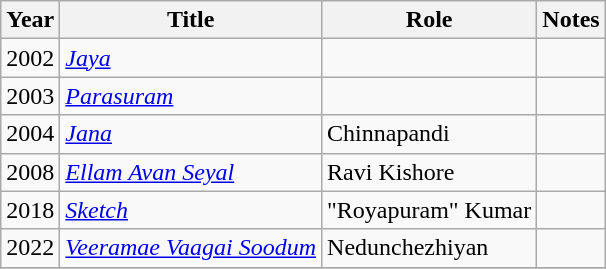<table class="wikitable sortable">
<tr>
<th>Year</th>
<th>Title</th>
<th>Role</th>
<th class="unsortable">Notes</th>
</tr>
<tr>
<td>2002</td>
<td><em><a href='#'>Jaya</a></em></td>
<td></td>
<td></td>
</tr>
<tr>
<td>2003</td>
<td><em><a href='#'>Parasuram</a></em></td>
<td></td>
<td></td>
</tr>
<tr>
<td>2004</td>
<td><em><a href='#'>Jana</a></em></td>
<td>Chinnapandi</td>
<td></td>
</tr>
<tr>
<td>2008</td>
<td><em><a href='#'>Ellam Avan Seyal</a></em></td>
<td>Ravi Kishore</td>
<td></td>
</tr>
<tr>
<td>2018</td>
<td><em><a href='#'>Sketch</a></em></td>
<td>"Royapuram" Kumar</td>
<td></td>
</tr>
<tr>
<td>2022</td>
<td><em><a href='#'>Veeramae Vaagai Soodum</a></em></td>
<td>Nedunchezhiyan</td>
<td></td>
</tr>
<tr>
</tr>
</table>
